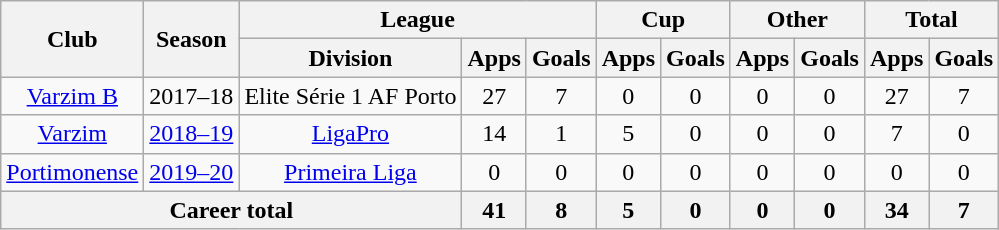<table class="wikitable" style="text-align: center">
<tr>
<th rowspan="2">Club</th>
<th rowspan="2">Season</th>
<th colspan="3">League</th>
<th colspan="2">Cup</th>
<th colspan="2">Other</th>
<th colspan="2">Total</th>
</tr>
<tr>
<th>Division</th>
<th>Apps</th>
<th>Goals</th>
<th>Apps</th>
<th>Goals</th>
<th>Apps</th>
<th>Goals</th>
<th>Apps</th>
<th>Goals</th>
</tr>
<tr>
<td><a href='#'>Varzim B</a></td>
<td>2017–18</td>
<td>Elite Série 1 AF Porto</td>
<td>27</td>
<td>7</td>
<td>0</td>
<td>0</td>
<td>0</td>
<td>0</td>
<td>27</td>
<td>7</td>
</tr>
<tr>
<td><a href='#'>Varzim</a></td>
<td><a href='#'>2018–19</a></td>
<td><a href='#'>LigaPro</a></td>
<td>14</td>
<td>1</td>
<td>5</td>
<td>0</td>
<td>0</td>
<td>0</td>
<td>7</td>
<td>0</td>
</tr>
<tr>
<td><a href='#'>Portimonense</a></td>
<td><a href='#'>2019–20</a></td>
<td><a href='#'>Primeira Liga</a></td>
<td>0</td>
<td>0</td>
<td>0</td>
<td>0</td>
<td>0</td>
<td>0</td>
<td>0</td>
<td>0</td>
</tr>
<tr>
<th colspan="3"><strong>Career total</strong></th>
<th>41</th>
<th>8</th>
<th>5</th>
<th>0</th>
<th>0</th>
<th>0</th>
<th>34</th>
<th>7</th>
</tr>
</table>
